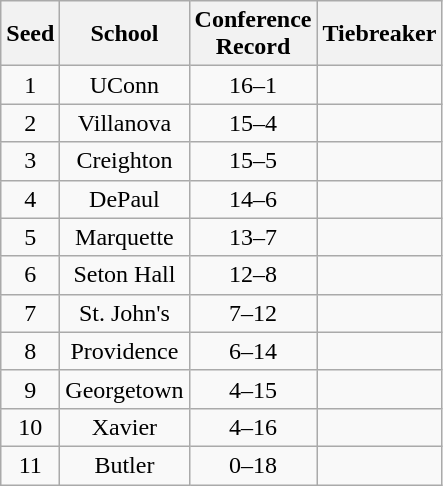<table class="wikitable" style="text-align:center;">
<tr>
<th>Seed</th>
<th>School</th>
<th>Conference<br>Record</th>
<th>Tiebreaker</th>
</tr>
<tr>
<td>1</td>
<td>UConn</td>
<td>16–1</td>
<td></td>
</tr>
<tr>
<td>2</td>
<td>Villanova</td>
<td>15–4</td>
<td></td>
</tr>
<tr>
<td>3</td>
<td>Creighton</td>
<td>15–5</td>
<td></td>
</tr>
<tr>
<td>4</td>
<td>DePaul</td>
<td>14–6</td>
<td></td>
</tr>
<tr>
<td>5</td>
<td>Marquette</td>
<td>13–7</td>
<td></td>
</tr>
<tr>
<td>6</td>
<td>Seton Hall</td>
<td>12–8</td>
<td></td>
</tr>
<tr>
<td>7</td>
<td>St. John's</td>
<td>7–12</td>
<td></td>
</tr>
<tr>
<td>8</td>
<td>Providence</td>
<td>6–14</td>
<td></td>
</tr>
<tr>
<td>9</td>
<td>Georgetown</td>
<td>4–15</td>
<td></td>
</tr>
<tr>
<td>10</td>
<td>Xavier</td>
<td>4–16</td>
<td></td>
</tr>
<tr>
<td>11</td>
<td>Butler</td>
<td>0–18</td>
<td></td>
</tr>
</table>
